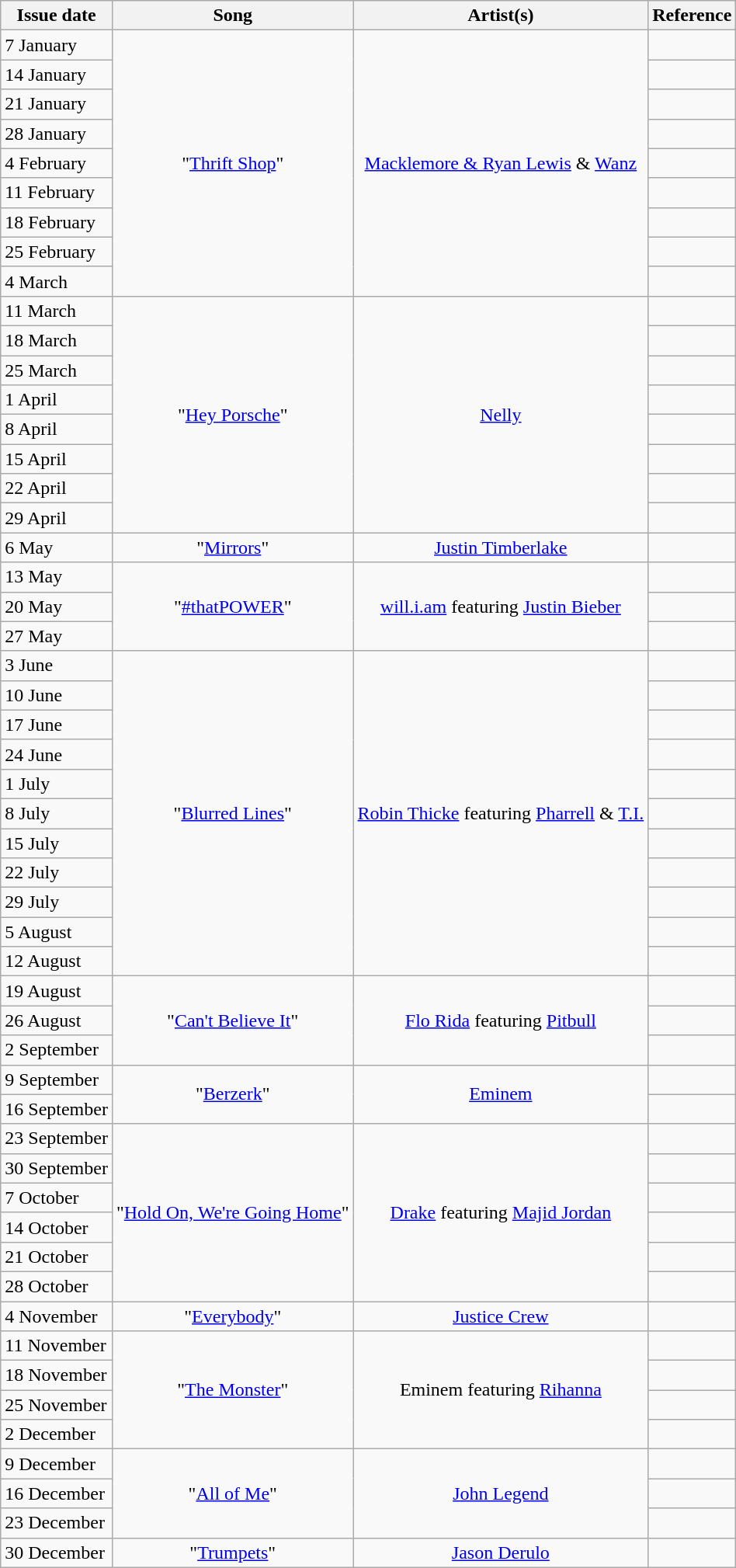<table class="wikitable">
<tr>
<th>Issue date</th>
<th>Song</th>
<th>Artist(s)</th>
<th>Reference</th>
</tr>
<tr>
<td align="left">7 January</td>
<td align="center" rowspan="9">"<a href='#'>Thrift Shop</a>"</td>
<td align="center" rowspan="9"><a href='#'>Macklemore & Ryan Lewis</a> & <a href='#'>Wanz</a></td>
<td align="center"></td>
</tr>
<tr>
<td align="left">14 January</td>
<td align="center"></td>
</tr>
<tr>
<td align="left">21 January</td>
<td align="center"></td>
</tr>
<tr>
<td align="left">28 January</td>
<td align="center"></td>
</tr>
<tr>
<td align="left">4 February</td>
<td align="center"></td>
</tr>
<tr>
<td align="left">11 February</td>
<td align="center"></td>
</tr>
<tr>
<td align="left">18 February</td>
<td align="center"></td>
</tr>
<tr>
<td align="left">25 February</td>
<td align="center"></td>
</tr>
<tr>
<td align="left">4 March</td>
<td align="center"></td>
</tr>
<tr>
<td align="left">11 March</td>
<td align="center" rowspan="8">"<a href='#'>Hey Porsche</a>"</td>
<td align="center" rowspan="8"><a href='#'>Nelly</a></td>
<td align="center"></td>
</tr>
<tr>
<td align="left">18 March</td>
<td align="center"></td>
</tr>
<tr>
<td align="left">25 March</td>
<td align="center"></td>
</tr>
<tr>
<td align="left">1 April</td>
<td align="center"></td>
</tr>
<tr>
<td align="left">8 April</td>
<td align="center"></td>
</tr>
<tr>
<td align="left">15 April</td>
<td align="center"></td>
</tr>
<tr>
<td align="left">22 April</td>
<td align="center"></td>
</tr>
<tr>
<td align="left">29 April</td>
<td align="center"></td>
</tr>
<tr>
<td align="left">6 May</td>
<td align="center">"<a href='#'>Mirrors</a>"</td>
<td align="center"><a href='#'>Justin Timberlake</a></td>
<td align="center"></td>
</tr>
<tr>
<td align="left">13 May</td>
<td align="center" rowspan="3">"<a href='#'>#thatPOWER</a>"</td>
<td align="center" rowspan="3"><a href='#'>will.i.am</a> featuring <a href='#'>Justin Bieber</a></td>
<td align="center"></td>
</tr>
<tr>
<td align="left">20 May</td>
<td align="center"></td>
</tr>
<tr>
<td align="left">27 May</td>
<td align="center"></td>
</tr>
<tr>
<td align="left">3 June</td>
<td align="center" rowspan="11">"<a href='#'>Blurred Lines</a>"</td>
<td align="center" rowspan="11"><a href='#'>Robin Thicke</a> featuring <a href='#'>Pharrell</a> & <a href='#'>T.I.</a></td>
<td align="center"></td>
</tr>
<tr>
<td align="left">10 June</td>
<td align="center"></td>
</tr>
<tr>
<td align="left">17 June</td>
<td align="center"></td>
</tr>
<tr>
<td align="left">24 June</td>
<td align="center"></td>
</tr>
<tr>
<td align="left">1 July</td>
<td align="center"></td>
</tr>
<tr>
<td align="left">8 July</td>
<td align="center"></td>
</tr>
<tr>
<td align="left">15 July</td>
<td align="center"></td>
</tr>
<tr>
<td align="left">22 July</td>
<td align="center"></td>
</tr>
<tr>
<td align="left">29 July</td>
<td align="center"></td>
</tr>
<tr>
<td align="left">5 August</td>
<td align="center"></td>
</tr>
<tr>
<td align="left">12 August</td>
<td align="center"></td>
</tr>
<tr>
<td align="left">19 August</td>
<td align="center" rowspan="3">"<a href='#'>Can't Believe It</a>"</td>
<td align="center" rowspan="3"><a href='#'>Flo Rida</a> featuring <a href='#'>Pitbull</a></td>
<td align="center"></td>
</tr>
<tr>
<td align="left">26 August</td>
<td align="center"></td>
</tr>
<tr>
<td align="left">2 September</td>
<td align="center"></td>
</tr>
<tr>
<td align="left">9 September</td>
<td align="center" rowspan="2">"<a href='#'>Berzerk</a>"</td>
<td align="center" rowspan="2"><a href='#'>Eminem</a></td>
<td align="center"></td>
</tr>
<tr>
<td align="left">16 September</td>
<td align="center"></td>
</tr>
<tr>
<td align="left">23 September</td>
<td align="center" rowspan="6">"<a href='#'>Hold On, We're Going Home</a>"</td>
<td align="center" rowspan="6"><a href='#'>Drake</a> featuring <a href='#'>Majid Jordan</a></td>
<td align="center"></td>
</tr>
<tr>
<td align="left">30 September</td>
<td align="center"></td>
</tr>
<tr>
<td align="left">7 October</td>
<td align="center"></td>
</tr>
<tr>
<td align="left">14 October</td>
<td align="center"></td>
</tr>
<tr>
<td align="left">21 October</td>
<td align="center"></td>
</tr>
<tr>
<td align="left">28 October</td>
<td align="center"></td>
</tr>
<tr>
<td align="left">4 November</td>
<td align="center">"<a href='#'>Everybody</a>"</td>
<td align="center"><a href='#'>Justice Crew</a></td>
<td align="center"></td>
</tr>
<tr>
<td align="left">11 November</td>
<td align="center" rowspan="4">"<a href='#'>The Monster</a>"</td>
<td align="center" rowspan="4">Eminem featuring <a href='#'>Rihanna</a></td>
<td align="center"></td>
</tr>
<tr>
<td align="left">18 November</td>
<td align="center"></td>
</tr>
<tr>
<td align="left">25 November</td>
<td align="center"></td>
</tr>
<tr>
<td align="left">2 December</td>
<td align="center"></td>
</tr>
<tr>
<td align="left">9 December</td>
<td align="center" rowspan="3">"<a href='#'>All of Me</a>"</td>
<td align="center" rowspan="3"><a href='#'>John Legend</a></td>
<td align="center"></td>
</tr>
<tr>
<td align="left">16 December</td>
<td align="center"></td>
</tr>
<tr>
<td align="left">23 December</td>
<td align="center"></td>
</tr>
<tr>
<td align="left">30 December</td>
<td align="center">"<a href='#'>Trumpets</a>"</td>
<td align="center"><a href='#'>Jason Derulo</a></td>
<td align="center"></td>
</tr>
</table>
